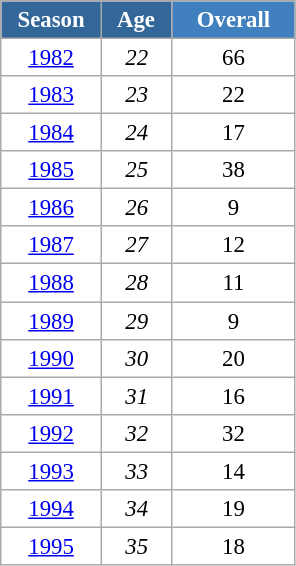<table class="wikitable" style="font-size:95%; text-align:center; border:grey solid 1px; border-collapse:collapse; background:#ffffff;">
<tr>
<th style="background-color:#369; color:white; width:60px;"> Season </th>
<th style="background-color:#369; color:white; width:40px;"> Age </th>
<th style="background-color:#4180be; color:white; width:75px;">Overall</th>
</tr>
<tr>
<td><a href='#'>1982</a></td>
<td><em>22</em></td>
<td>66</td>
</tr>
<tr>
<td><a href='#'>1983</a></td>
<td><em>23</em></td>
<td>22</td>
</tr>
<tr>
<td><a href='#'>1984</a></td>
<td><em>24</em></td>
<td>17</td>
</tr>
<tr>
<td><a href='#'>1985</a></td>
<td><em>25</em></td>
<td>38</td>
</tr>
<tr>
<td><a href='#'>1986</a></td>
<td><em>26</em></td>
<td>9</td>
</tr>
<tr>
<td><a href='#'>1987</a></td>
<td><em>27</em></td>
<td>12</td>
</tr>
<tr>
<td><a href='#'>1988</a></td>
<td><em>28</em></td>
<td>11</td>
</tr>
<tr>
<td><a href='#'>1989</a></td>
<td><em>29</em></td>
<td>9</td>
</tr>
<tr>
<td><a href='#'>1990</a></td>
<td><em>30</em></td>
<td>20</td>
</tr>
<tr>
<td><a href='#'>1991</a></td>
<td><em>31</em></td>
<td>16</td>
</tr>
<tr>
<td><a href='#'>1992</a></td>
<td><em>32</em></td>
<td>32</td>
</tr>
<tr>
<td><a href='#'>1993</a></td>
<td><em>33</em></td>
<td>14</td>
</tr>
<tr>
<td><a href='#'>1994</a></td>
<td><em>34</em></td>
<td>19</td>
</tr>
<tr>
<td><a href='#'>1995</a></td>
<td><em>35</em></td>
<td>18</td>
</tr>
</table>
